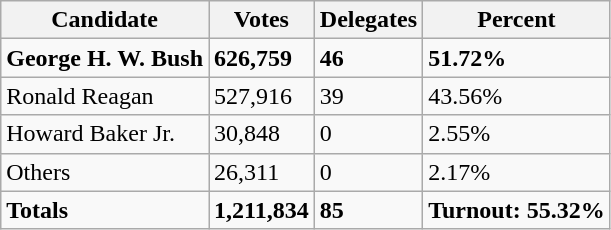<table class="wikitable">
<tr>
<th>Candidate</th>
<th>Votes</th>
<th>Delegates</th>
<th>Percent</th>
</tr>
<tr>
<td><strong>George H. W. Bush</strong></td>
<td><strong>626,759</strong></td>
<td><strong>46</strong></td>
<td><strong>51.72%</strong></td>
</tr>
<tr>
<td>Ronald Reagan</td>
<td>527,916</td>
<td>39</td>
<td>43.56%</td>
</tr>
<tr>
<td>Howard Baker Jr.</td>
<td>30,848</td>
<td>0</td>
<td>2.55%</td>
</tr>
<tr>
<td>Others</td>
<td>26,311</td>
<td>0</td>
<td>2.17%</td>
</tr>
<tr>
<td><strong>Totals</strong></td>
<td><strong>1,211,834</strong></td>
<td><strong>85</strong></td>
<td><strong>Turnout: 55.32%</strong></td>
</tr>
</table>
